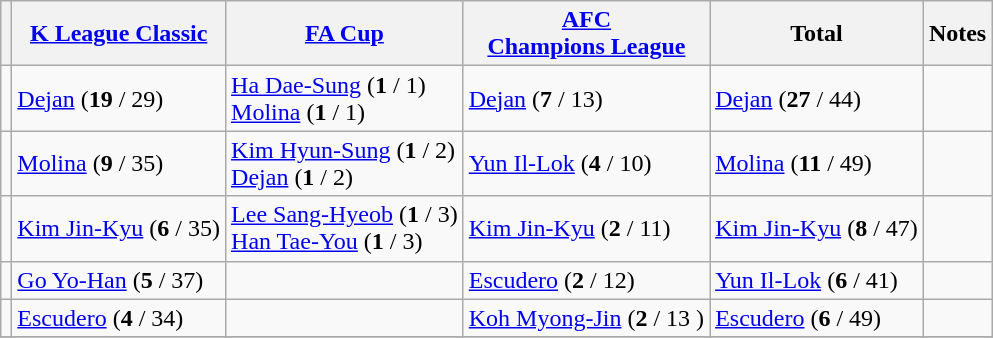<table class="wikitable" style="text-align:left">
<tr>
<th></th>
<th><a href='#'>K League Classic</a></th>
<th><a href='#'>FA Cup</a></th>
<th><a href='#'>AFC<br>Champions League</a></th>
<th>Total</th>
<th>Notes</th>
</tr>
<tr>
<td></td>
<td> <a href='#'>Dejan</a> (<strong>19</strong> / 29)</td>
<td> <a href='#'>Ha Dae-Sung</a> (<strong>1</strong> / 1)<br> <a href='#'>Molina</a> (<strong>1</strong> / 1)</td>
<td> <a href='#'>Dejan</a> (<strong>7</strong> / 13)</td>
<td> <a href='#'>Dejan</a> (<strong>27</strong> / 44)</td>
<td></td>
</tr>
<tr>
<td></td>
<td> <a href='#'>Molina</a> (<strong>9</strong> / 35)</td>
<td> <a href='#'>Kim Hyun-Sung</a> (<strong>1</strong> / 2)<br> <a href='#'>Dejan</a> (<strong>1</strong> / 2)</td>
<td> <a href='#'>Yun Il-Lok</a> (<strong>4</strong> / 10)</td>
<td> <a href='#'>Molina</a> (<strong>11</strong> / 49)</td>
<td></td>
</tr>
<tr>
<td></td>
<td> <a href='#'>Kim Jin-Kyu</a> (<strong>6</strong> / 35)</td>
<td> <a href='#'>Lee Sang-Hyeob</a> (<strong>1</strong> / 3)<br> <a href='#'>Han Tae-You</a> (<strong>1</strong> / 3)</td>
<td> <a href='#'>Kim Jin-Kyu</a> (<strong>2</strong> / 11)</td>
<td> <a href='#'>Kim Jin-Kyu</a> (<strong>8</strong> / 47)</td>
<td></td>
</tr>
<tr>
<td></td>
<td> <a href='#'>Go Yo-Han</a> (<strong>5</strong> / 37)</td>
<td></td>
<td> <a href='#'>Escudero</a> (<strong>2</strong> / 12)</td>
<td> <a href='#'>Yun Il-Lok</a> (<strong>6</strong> / 41)</td>
<td></td>
</tr>
<tr>
<td></td>
<td align=left> <a href='#'>Escudero</a> (<strong>4</strong> / 34)</td>
<td></td>
<td> <a href='#'>Koh Myong-Jin</a> (<strong>2</strong> / 13 )</td>
<td> <a href='#'>Escudero</a> (<strong>6</strong> / 49)</td>
<td></td>
</tr>
<tr>
</tr>
</table>
